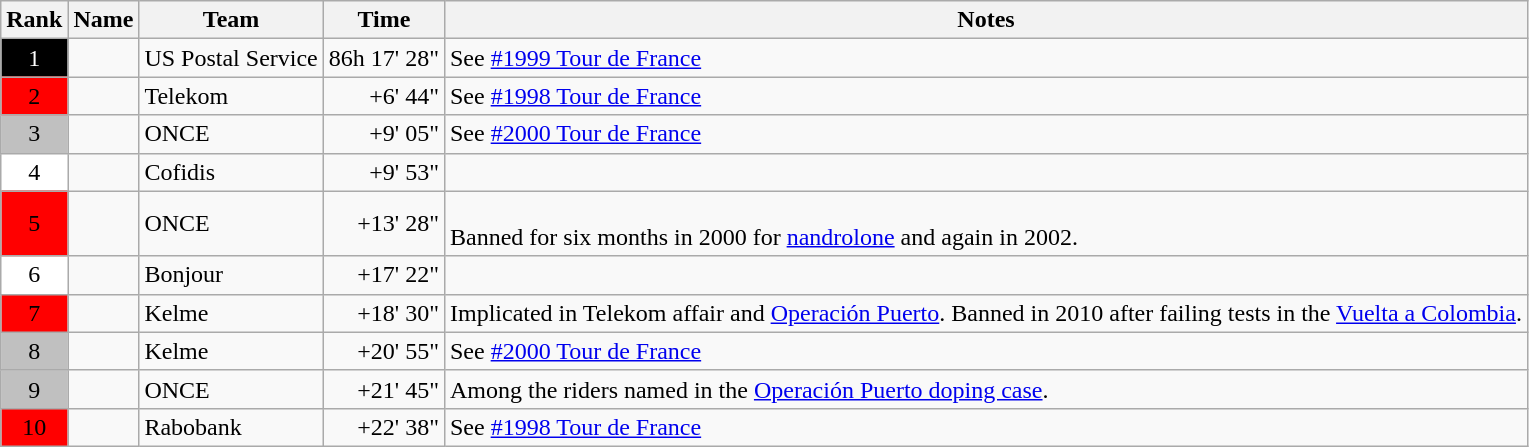<table class="wikitable" style="margin-bottom:0;">
<tr>
<th>Rank</th>
<th>Name</th>
<th>Team</th>
<th>Time</th>
<th>Notes</th>
</tr>
<tr>
<td style="text-align:center; background:black;color:white">1</td>
<td nowrap></td>
<td nowrap>US Postal Service</td>
<td align=right nowrap>86h 17' 28"</td>
<td>See <a href='#'>#1999 Tour de France</a></td>
</tr>
<tr>
<td style="text-align:center;background:red">2</td>
<td nowrap></td>
<td>Telekom</td>
<td align=right>+6' 44"</td>
<td>See <a href='#'>#1998 Tour de France</a></td>
</tr>
<tr>
<td style="text-align:center;background:silver;">3</td>
<td nowrap></td>
<td>ONCE</td>
<td align=right>+9' 05"</td>
<td>See <a href='#'>#2000 Tour de France</a></td>
</tr>
<tr>
<td style="text-align:center;background:white;">4</td>
<td nowrap></td>
<td>Cofidis</td>
<td align=right>+9' 53"</td>
</tr>
<tr>
<td style="text-align:center;background:red">5</td>
<td nowrap></td>
<td>ONCE</td>
<td align=right>+13' 28"</td>
<td><br>Banned for six months in 2000 for <a href='#'>nandrolone</a> and again in 2002.</td>
</tr>
<tr>
<td style="text-align:center;background:white;">6</td>
<td nowrap></td>
<td>Bonjour</td>
<td align=right>+17' 22"</td>
</tr>
<tr>
<td style="text-align:center;background:red">7</td>
<td nowrap></td>
<td>Kelme</td>
<td align=right>+18' 30"</td>
<td>Implicated in Telekom affair and <a href='#'>Operación Puerto</a>. Banned in 2010 after failing tests in the <a href='#'>Vuelta a Colombia</a>.</td>
</tr>
<tr>
<td style="text-align:center;background:silver;">8</td>
<td nowrap></td>
<td>Kelme</td>
<td align=right>+20' 55"</td>
<td>See <a href='#'>#2000 Tour de France</a></td>
</tr>
<tr>
<td style="text-align:center;background:silver;">9</td>
<td nowrap></td>
<td>ONCE</td>
<td align=right>+21' 45"</td>
<td>Among the riders named in the <a href='#'>Operación Puerto doping case</a>.</td>
</tr>
<tr>
<td style="text-align:center;background:red">10</td>
<td nowrap></td>
<td>Rabobank</td>
<td align=right>+22' 38"</td>
<td>See <a href='#'>#1998 Tour de France</a></td>
</tr>
</table>
